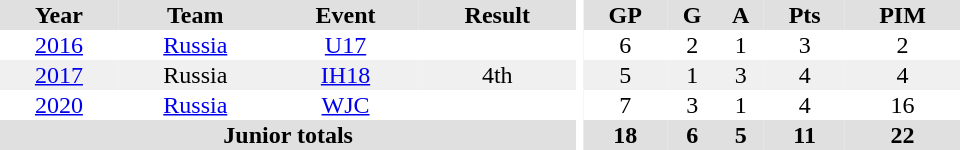<table border="0" cellpadding="1" cellspacing="0" ID="Table3" style="text-align:center; width:40em">
<tr bgcolor="#e0e0e0">
<th>Year</th>
<th>Team</th>
<th>Event</th>
<th>Result</th>
<th rowspan="99" bgcolor="#ffffff"></th>
<th>GP</th>
<th>G</th>
<th>A</th>
<th>Pts</th>
<th>PIM</th>
</tr>
<tr>
<td><a href='#'>2016</a></td>
<td><a href='#'>Russia</a></td>
<td><a href='#'>U17</a></td>
<td></td>
<td>6</td>
<td>2</td>
<td>1</td>
<td>3</td>
<td>2</td>
</tr>
<tr bgcolor="#f0f0f0">
<td><a href='#'>2017</a></td>
<td>Russia</td>
<td><a href='#'>IH18</a></td>
<td>4th</td>
<td>5</td>
<td>1</td>
<td>3</td>
<td>4</td>
<td>4</td>
</tr>
<tr>
<td><a href='#'>2020</a></td>
<td><a href='#'>Russia</a></td>
<td><a href='#'>WJC</a></td>
<td></td>
<td>7</td>
<td>3</td>
<td>1</td>
<td>4</td>
<td>16</td>
</tr>
<tr bgcolor="#e0e0e0">
<th colspan="4">Junior totals</th>
<th>18</th>
<th>6</th>
<th>5</th>
<th>11</th>
<th>22</th>
</tr>
</table>
